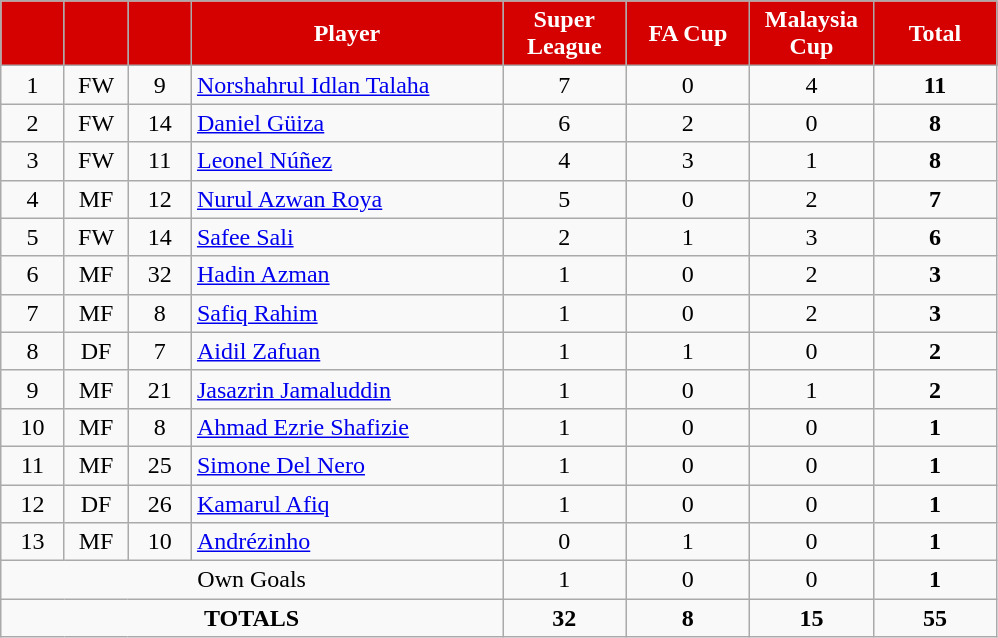<table class="wikitable" style="font-size: 100%; text-align: center;">
<tr>
<th style="background:#d50000; color:white; width:35px;"></th>
<th style="background:#d50000; color:white; width:35px;"></th>
<th style="background:#d50000; color:white; width:35px;"></th>
<th style="background:#d50000; color:white; width:200px;">Player</th>
<th style="background:#d50000; color:white; width:75px;">Super League</th>
<th style="background:#d50000; color:white; width:75px;">FA Cup</th>
<th style="background:#d50000; color:white; width:75px;">Malaysia Cup</th>
<th style="background:#d50000; color:white; width:75px;"><strong>Total</strong></th>
</tr>
<tr>
<td>1</td>
<td>FW</td>
<td>9</td>
<td align=left> <a href='#'>Norshahrul Idlan Talaha</a></td>
<td>7</td>
<td>0</td>
<td>4</td>
<td><strong>11</strong></td>
</tr>
<tr>
<td>2</td>
<td>FW</td>
<td>14</td>
<td align=left> <a href='#'>Daniel Güiza</a></td>
<td>6</td>
<td>2</td>
<td>0</td>
<td><strong>8</strong></td>
</tr>
<tr>
<td>3</td>
<td>FW</td>
<td>11</td>
<td align=left> <a href='#'>Leonel Núñez</a></td>
<td>4</td>
<td>3</td>
<td>1</td>
<td><strong>8</strong></td>
</tr>
<tr>
<td>4</td>
<td>MF</td>
<td>12</td>
<td align=left> <a href='#'>Nurul Azwan Roya</a></td>
<td>5</td>
<td>0</td>
<td>2</td>
<td><strong>7</strong></td>
</tr>
<tr>
<td>5</td>
<td>FW</td>
<td>14</td>
<td align=left> <a href='#'>Safee Sali</a></td>
<td>2</td>
<td>1</td>
<td>3</td>
<td><strong>6</strong></td>
</tr>
<tr>
<td>6</td>
<td>MF</td>
<td>32</td>
<td align=left> <a href='#'>Hadin Azman</a></td>
<td>1</td>
<td>0</td>
<td>2</td>
<td><strong>3</strong></td>
</tr>
<tr>
<td>7</td>
<td>MF</td>
<td>8</td>
<td align=left> <a href='#'>Safiq Rahim</a></td>
<td>1</td>
<td>0</td>
<td>2</td>
<td><strong>3</strong></td>
</tr>
<tr>
<td>8</td>
<td>DF</td>
<td>7</td>
<td align=left> <a href='#'>Aidil Zafuan</a></td>
<td>1</td>
<td>1</td>
<td>0</td>
<td><strong>2</strong></td>
</tr>
<tr>
<td>9</td>
<td>MF</td>
<td>21</td>
<td align=left> <a href='#'>Jasazrin Jamaluddin</a></td>
<td>1</td>
<td>0</td>
<td>1</td>
<td><strong>2</strong></td>
</tr>
<tr>
<td>10</td>
<td>MF</td>
<td>8</td>
<td align=left> <a href='#'>Ahmad Ezrie Shafizie</a></td>
<td>1</td>
<td>0</td>
<td>0</td>
<td><strong>1</strong></td>
</tr>
<tr>
<td>11</td>
<td>MF</td>
<td>25</td>
<td align=left> <a href='#'>Simone Del Nero</a></td>
<td>1</td>
<td>0</td>
<td>0</td>
<td><strong>1</strong></td>
</tr>
<tr>
<td>12</td>
<td>DF</td>
<td>26</td>
<td align=left> <a href='#'>Kamarul Afiq</a></td>
<td>1</td>
<td>0</td>
<td>0</td>
<td><strong>1</strong></td>
</tr>
<tr>
<td>13</td>
<td>MF</td>
<td>10</td>
<td align=left> <a href='#'>Andrézinho</a></td>
<td>0</td>
<td>1</td>
<td>0</td>
<td><strong>1</strong></td>
</tr>
<tr>
<td colspan="4">Own Goals</td>
<td>1</td>
<td>0</td>
<td>0</td>
<td><strong>1</strong></td>
</tr>
<tr>
<td colspan="4"><strong>TOTALS</strong></td>
<td><strong>32</strong></td>
<td><strong>8</strong></td>
<td><strong>15</strong></td>
<td><strong>55</strong></td>
</tr>
</table>
